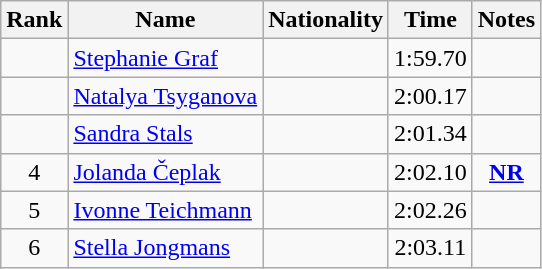<table class="wikitable sortable" style="text-align:center">
<tr>
<th>Rank</th>
<th>Name</th>
<th>Nationality</th>
<th>Time</th>
<th>Notes</th>
</tr>
<tr>
<td></td>
<td align="left"><a href='#'>Stephanie Graf</a></td>
<td align=left></td>
<td>1:59.70</td>
<td></td>
</tr>
<tr>
<td></td>
<td align="left"><a href='#'>Natalya Tsyganova</a></td>
<td align=left></td>
<td>2:00.17</td>
<td></td>
</tr>
<tr>
<td></td>
<td align="left"><a href='#'>Sandra Stals</a></td>
<td align=left></td>
<td>2:01.34</td>
<td></td>
</tr>
<tr>
<td>4</td>
<td align="left"><a href='#'>Jolanda Čeplak</a></td>
<td align=left></td>
<td>2:02.10</td>
<td><strong><a href='#'>NR</a></strong></td>
</tr>
<tr>
<td>5</td>
<td align="left"><a href='#'>Ivonne Teichmann</a></td>
<td align=left></td>
<td>2:02.26</td>
<td></td>
</tr>
<tr>
<td>6</td>
<td align="left"><a href='#'>Stella Jongmans</a></td>
<td align=left></td>
<td>2:03.11</td>
<td></td>
</tr>
</table>
